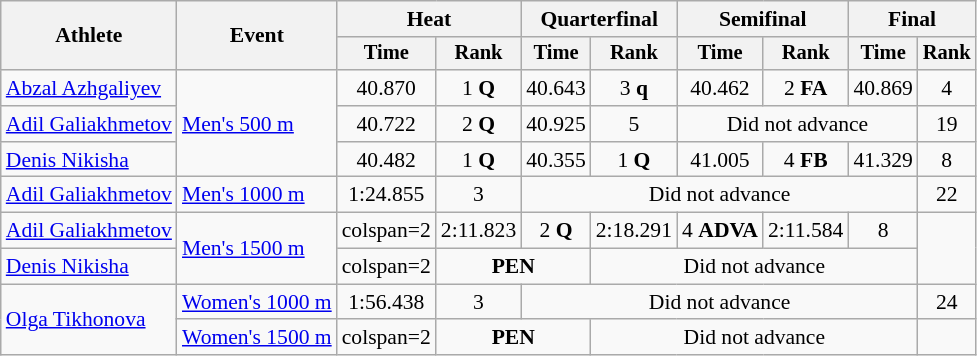<table class="wikitable" style="font-size:90%">
<tr>
<th rowspan=2>Athlete</th>
<th rowspan=2>Event</th>
<th colspan=2>Heat</th>
<th colspan=2>Quarterfinal</th>
<th colspan=2>Semifinal</th>
<th colspan=2>Final</th>
</tr>
<tr style="font-size:95%">
<th>Time</th>
<th>Rank</th>
<th>Time</th>
<th>Rank</th>
<th>Time</th>
<th>Rank</th>
<th>Time</th>
<th>Rank</th>
</tr>
<tr align=center>
<td align=left><a href='#'>Abzal Azhgaliyev</a></td>
<td align=left rowspan=3><a href='#'>Men's 500 m</a></td>
<td>40.870</td>
<td>1 <strong>Q</strong></td>
<td>40.643</td>
<td>3 <strong>q</strong></td>
<td>40.462</td>
<td>2 <strong>FA</strong></td>
<td>40.869</td>
<td>4</td>
</tr>
<tr align=center>
<td align=left><a href='#'>Adil Galiakhmetov</a></td>
<td>40.722</td>
<td>2 <strong>Q</strong></td>
<td>40.925</td>
<td>5</td>
<td colspan=3>Did not advance</td>
<td>19</td>
</tr>
<tr align=center>
<td align=left><a href='#'>Denis Nikisha</a></td>
<td>40.482</td>
<td>1 <strong>Q</strong></td>
<td>40.355</td>
<td>1 <strong>Q</strong></td>
<td>41.005</td>
<td>4 <strong>FB</strong></td>
<td>41.329</td>
<td>8</td>
</tr>
<tr align=center>
<td align=left><a href='#'>Adil Galiakhmetov</a></td>
<td align=left><a href='#'>Men's 1000 m</a></td>
<td>1:24.855</td>
<td>3</td>
<td colspan=5>Did not advance</td>
<td>22</td>
</tr>
<tr align=center>
<td align=left><a href='#'>Adil Galiakhmetov</a></td>
<td align=left rowspan=2><a href='#'>Men's 1500 m</a></td>
<td>colspan=2 </td>
<td>2:11.823</td>
<td>2 <strong>Q</strong></td>
<td>2:18.291</td>
<td>4 <strong>ADVA</strong></td>
<td>2:11.584</td>
<td>8</td>
</tr>
<tr align=center>
<td align=left><a href='#'>Denis Nikisha</a></td>
<td>colspan=2 </td>
<td colspan=2><strong>PEN</strong></td>
<td colspan=4>Did not advance</td>
</tr>
<tr align=center>
<td align=left rowspan=2><a href='#'>Olga Tikhonova</a></td>
<td align=left><a href='#'>Women's 1000 m</a></td>
<td>1:56.438</td>
<td>3</td>
<td colspan=5>Did not advance</td>
<td>24</td>
</tr>
<tr align=center>
<td align=left><a href='#'>Women's 1500 m</a></td>
<td>colspan=2 </td>
<td colspan=2><strong>PEN</strong></td>
<td colspan=4>Did not advance</td>
</tr>
</table>
